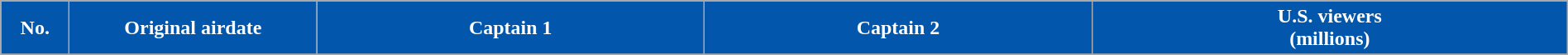<table class="wikitable plainrowheaders" style="width:100%; margin:auto;">
<tr style="color:white">
<th scope="col" style="background:#0257AC; width:3em;">No.</th>
<th scope="col" style="background:#0257AC; width:12em;">Original airdate</th>
<th scope="col" style="background:#0257AC;">Captain 1</th>
<th scope="col" style="background:#0257AC;">Captain 2</th>
<th scope="col" style="background:#0257AC;">U.S. viewers<br>(millions)</th>
</tr>
<tr>
</tr>
</table>
